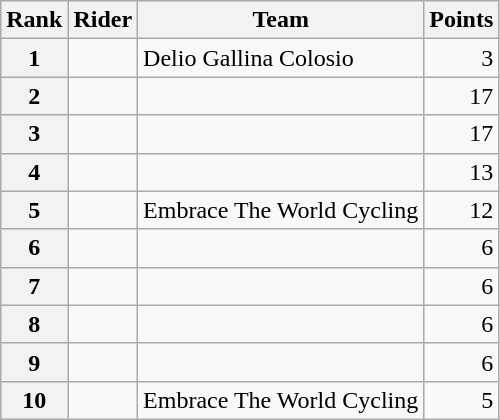<table class="wikitable">
<tr>
<th scope="col">Rank</th>
<th scope="col">Rider</th>
<th scope="col">Team</th>
<th scope="col">Points</th>
</tr>
<tr>
<th scope="row">1</th>
<td> </td>
<td>Delio Gallina Colosio</td>
<td style="text-align:right;">3</td>
</tr>
<tr>
<th scope="row">2</th>
<td> </td>
<td></td>
<td style="text-align:right;">17</td>
</tr>
<tr>
<th scope="row">3</th>
<td></td>
<td></td>
<td style="text-align:right;">17</td>
</tr>
<tr>
<th scope="row">4</th>
<td></td>
<td></td>
<td style="text-align:right;">13</td>
</tr>
<tr>
<th scope="row">5</th>
<td></td>
<td>Embrace The World Cycling</td>
<td style="text-align:right;">12</td>
</tr>
<tr>
<th scope="row">6</th>
<td></td>
<td></td>
<td style="text-align:right;">6</td>
</tr>
<tr>
<th scope="row">7</th>
<td></td>
<td></td>
<td style="text-align:right;">6</td>
</tr>
<tr>
<th scope="row">8</th>
<td></td>
<td></td>
<td style="text-align:right;">6</td>
</tr>
<tr>
<th scope="row">9</th>
<td></td>
<td></td>
<td style="text-align:right;">6</td>
</tr>
<tr>
<th scope="row">10</th>
<td></td>
<td>Embrace The World Cycling</td>
<td style="text-align:right;">5</td>
</tr>
</table>
